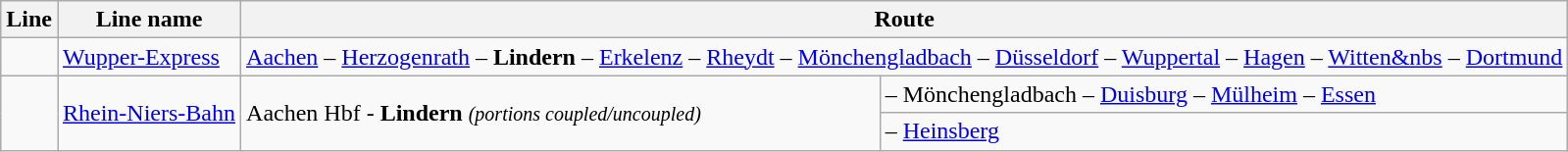<table class="wikitable">
<tr class="hintergrundfarbe5">
<th>Line</th>
<th>Line name</th>
<th colspan="3">Route</th>
</tr>
<tr>
<td></td>
<td><a href='#'>Wupper-Express</a></td>
<td colspan="2"><a href='#'>Aachen</a> – <a href='#'>Herzogenrath</a> – <strong>Lindern</strong> – <a href='#'>Erkelenz</a> – <a href='#'>Rheydt</a> – <a href='#'>Mönchengladbach</a> – <a href='#'>Düsseldorf</a> – <a href='#'>Wuppertal</a> – <a href='#'>Hagen</a> – <a href='#'>Witten&nbs</a> – <a href='#'>Dortmund</a></td>
</tr>
<tr>
<td rowspan="2"></td>
<td rowspan="2"><a href='#'>Rhein-Niers-Bahn</a></td>
<td rowspan="2">Aachen Hbf - <strong>Lindern </strong><small><em>(portions coupled/uncoupled)</em></small></td>
<td>– Mönchengladbach – <a href='#'>Duisburg</a> – <a href='#'>Mülheim</a> – <a href='#'>Essen</a></td>
</tr>
<tr>
<td>– <a href='#'>Heinsberg</a></td>
</tr>
</table>
